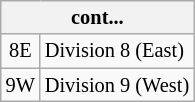<table class="wikitable" style="font-size:85%">
<tr>
<th colspan=2>cont...</th>
</tr>
<tr>
<td style="text-align: center;">8E</td>
<td>Division 8 (East)</td>
</tr>
<tr>
<td style="text-align: center;">9W</td>
<td>Division 9 (West)</td>
</tr>
</table>
